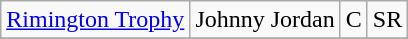<table class="wikitable">
<tr>
<td><a href='#'>Rimington Trophy</a></td>
<td>Johnny Jordan</td>
<td>C</td>
<td>SR</td>
</tr>
<tr>
</tr>
</table>
